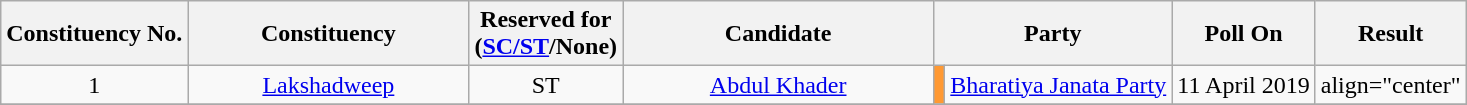<table class="wikitable sortable" style="text-align:center;">
<tr>
<th>Constituency No.</th>
<th style="width:180px;">Constituency</th>
<th>Reserved for<br>(<a href='#'>SC/ST</a>/None)</th>
<th style="width:200px;">Candidate</th>
<th colspan="2">Party</th>
<th>Poll On</th>
<th>Result</th>
</tr>
<tr>
<td align="center">1</td>
<td><a href='#'>Lakshadweep</a></td>
<td align="center">ST</td>
<td><a href='#'>Abdul Khader</a></td>
<td bgcolor=#FF9933></td>
<td><a href='#'>Bharatiya Janata Party</a></td>
<td align="center">11 April 2019</td>
<td>align="center" </td>
</tr>
<tr>
</tr>
</table>
